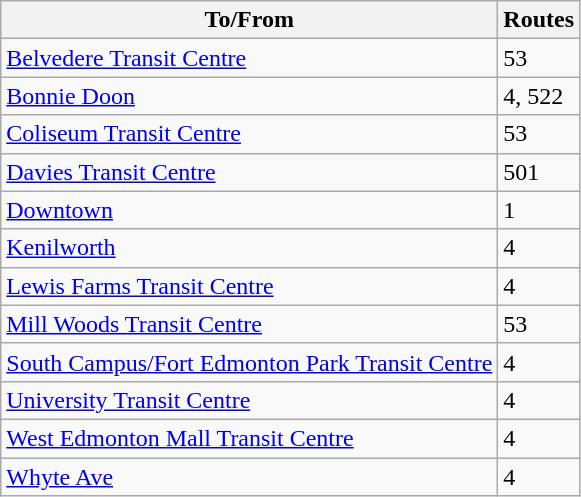<table class="wikitable mw-collapsible mw-collapsed" style="font-size: 100%" width=align=>
<tr>
<th>To/From</th>
<th>Routes</th>
</tr>
<tr>
<td><a href='#'>Belvedere Transit Centre</a></td>
<td>53</td>
</tr>
<tr>
<td><a href='#'>Bonnie Doon</a></td>
<td>4, 522</td>
</tr>
<tr>
<td><a href='#'>Coliseum Transit Centre</a></td>
<td>53</td>
</tr>
<tr>
<td><a href='#'>Davies Transit Centre</a></td>
<td>501</td>
</tr>
<tr>
<td><a href='#'>Downtown</a></td>
<td>1</td>
</tr>
<tr>
<td><a href='#'>Kenilworth</a></td>
<td>4</td>
</tr>
<tr>
<td><a href='#'>Lewis Farms Transit Centre</a></td>
<td>4</td>
</tr>
<tr>
<td><a href='#'>Mill Woods Transit Centre</a></td>
<td>53</td>
</tr>
<tr>
<td><a href='#'>South Campus/Fort Edmonton Park Transit Centre</a></td>
<td>4</td>
</tr>
<tr>
<td><a href='#'>University Transit Centre</a></td>
<td>4</td>
</tr>
<tr>
<td><a href='#'>West Edmonton Mall Transit Centre</a></td>
<td>4</td>
</tr>
<tr>
<td><a href='#'>Whyte Ave</a></td>
<td>4</td>
</tr>
</table>
